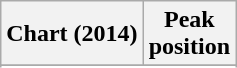<table class="wikitable sortable plainrowheaders">
<tr>
<th scope="col">Chart (2014)</th>
<th scope="col">Peak<br>position</th>
</tr>
<tr>
</tr>
<tr>
</tr>
<tr>
</tr>
</table>
